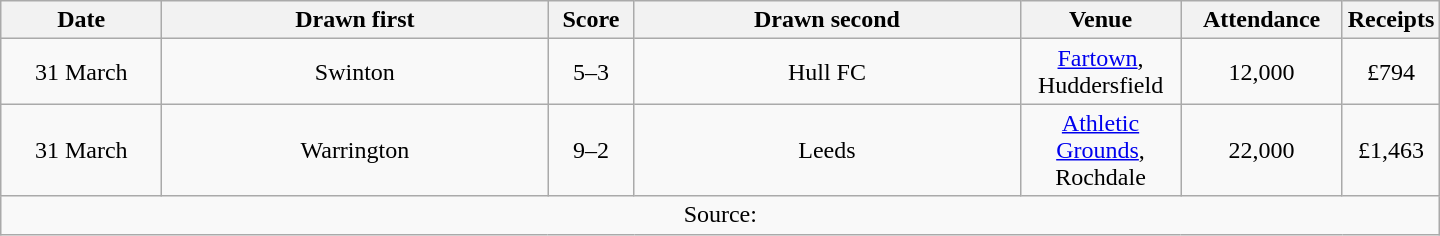<table class="wikitable" style="text-align: center">
<tr>
<th width=100>Date</th>
<th width=250>Drawn first</th>
<th width=50>Score</th>
<th width=250>Drawn second</th>
<th width=100>Venue</th>
<th width=100>Attendance</th>
<th width=50>Receipts</th>
</tr>
<tr>
<td>31 March</td>
<td>Swinton</td>
<td>5–3</td>
<td>Hull FC</td>
<td><a href='#'>Fartown</a>, Huddersfield</td>
<td>12,000</td>
<td>£794</td>
</tr>
<tr>
<td>31 March</td>
<td>Warrington</td>
<td>9–2</td>
<td>Leeds</td>
<td><a href='#'>Athletic Grounds</a>, Rochdale</td>
<td>22,000</td>
<td>£1,463</td>
</tr>
<tr>
<td colspan="7">Source:</td>
</tr>
</table>
